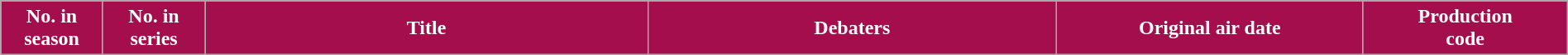<table class="wikitable plainrowheaders" width="100%">
<tr style="color:white">
<th style="background:#A40E4C; width:6%;">No. in<br>season</th>
<th style="background:#A40E4C; width:6%;">No. in<br>series</th>
<th style="background:#A40E4C; width:26%;">Title</th>
<th style="background:#A40E4C; width:24%;">Debaters</th>
<th style="background:#A40E4C; width:18%;">Original air date</th>
<th style="background:#A40E4C; width:12%;">Production<br>code<br>


























































</th>
</tr>
</table>
